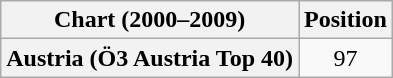<table class="wikitable plainrowheaders" style="text-align:center">
<tr>
<th>Chart (2000–2009)</th>
<th>Position</th>
</tr>
<tr>
<th scope="row">Austria (Ö3 Austria Top 40)</th>
<td>97</td>
</tr>
</table>
